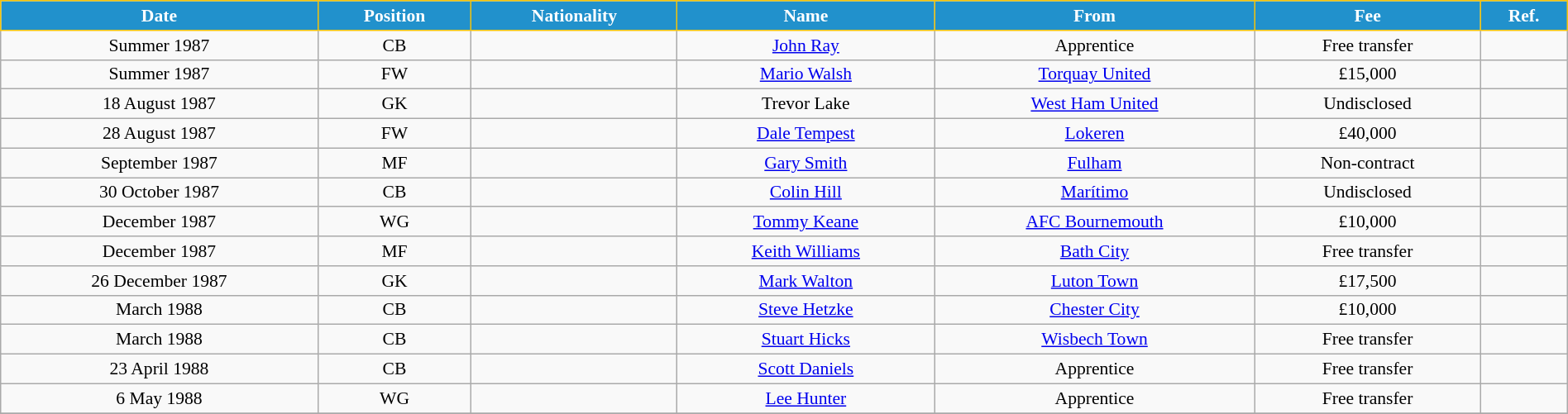<table class="wikitable" style="text-align:center; font-size:90%; width:100%;">
<tr>
<th style="background:#2191CC; color:white; border:1px solid #F7C408; text-align:center;">Date</th>
<th style="background:#2191CC; color:white; border:1px solid #F7C408; text-align:center;">Position</th>
<th style="background:#2191CC; color:white; border:1px solid #F7C408; text-align:center;">Nationality</th>
<th style="background:#2191CC; color:white; border:1px solid #F7C408; text-align:center;">Name</th>
<th style="background:#2191CC; color:white; border:1px solid #F7C408; text-align:center;">From</th>
<th style="background:#2191CC; color:white; border:1px solid #F7C408; text-align:center;">Fee</th>
<th style="background:#2191CC; color:white; border:1px solid #F7C408; text-align:center;">Ref.</th>
</tr>
<tr>
<td>Summer 1987</td>
<td>CB</td>
<td></td>
<td><a href='#'>John Ray</a></td>
<td>Apprentice</td>
<td>Free transfer</td>
<td></td>
</tr>
<tr>
<td>Summer 1987</td>
<td>FW</td>
<td></td>
<td><a href='#'>Mario Walsh</a></td>
<td> <a href='#'>Torquay United</a></td>
<td>£15,000</td>
<td></td>
</tr>
<tr>
<td>18 August 1987</td>
<td>GK</td>
<td></td>
<td>Trevor Lake</td>
<td> <a href='#'>West Ham United</a></td>
<td>Undisclosed</td>
<td></td>
</tr>
<tr>
<td>28 August 1987</td>
<td>FW</td>
<td></td>
<td><a href='#'>Dale Tempest</a></td>
<td> <a href='#'>Lokeren</a></td>
<td>£40,000</td>
<td></td>
</tr>
<tr>
<td>September 1987</td>
<td>MF</td>
<td></td>
<td><a href='#'>Gary Smith</a></td>
<td> <a href='#'>Fulham</a></td>
<td>Non-contract</td>
<td></td>
</tr>
<tr>
<td>30 October 1987</td>
<td>CB</td>
<td></td>
<td><a href='#'>Colin Hill</a></td>
<td> <a href='#'>Marítimo</a></td>
<td>Undisclosed</td>
<td></td>
</tr>
<tr>
<td>December 1987</td>
<td>WG</td>
<td></td>
<td><a href='#'>Tommy Keane</a></td>
<td> <a href='#'>AFC Bournemouth</a></td>
<td>£10,000</td>
<td></td>
</tr>
<tr>
<td>December 1987</td>
<td>MF</td>
<td></td>
<td><a href='#'>Keith Williams</a></td>
<td> <a href='#'>Bath City</a></td>
<td>Free transfer</td>
<td></td>
</tr>
<tr>
<td>26 December 1987</td>
<td>GK</td>
<td></td>
<td><a href='#'>Mark Walton</a></td>
<td> <a href='#'>Luton Town</a></td>
<td>£17,500</td>
<td></td>
</tr>
<tr>
<td>March 1988</td>
<td>CB</td>
<td></td>
<td><a href='#'>Steve Hetzke</a></td>
<td> <a href='#'>Chester City</a></td>
<td>£10,000</td>
<td></td>
</tr>
<tr>
<td>March 1988</td>
<td>CB</td>
<td></td>
<td><a href='#'>Stuart Hicks</a></td>
<td> <a href='#'>Wisbech Town</a></td>
<td>Free transfer</td>
<td></td>
</tr>
<tr>
<td>23 April 1988</td>
<td>CB</td>
<td></td>
<td><a href='#'>Scott Daniels</a></td>
<td>Apprentice</td>
<td>Free transfer</td>
<td></td>
</tr>
<tr>
<td>6 May 1988</td>
<td>WG</td>
<td></td>
<td><a href='#'>Lee Hunter</a></td>
<td>Apprentice</td>
<td>Free transfer</td>
<td></td>
</tr>
<tr>
</tr>
</table>
